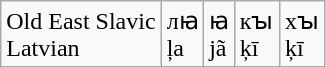<table class="wikitable">
<tr>
<td>Old East Slavic<br>Latvian</td>
<td>лꙗ<br>ļa</td>
<td>ꙗ<br>jã</td>
<td>кꙑ<br>ķī</td>
<td>хꙑ<br>ķī</td>
</tr>
</table>
